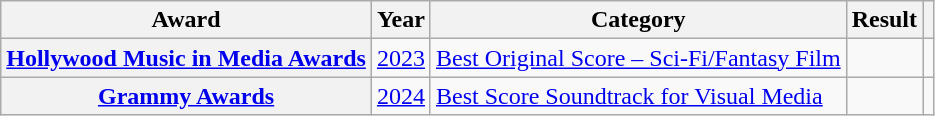<table class="wikitable sortable plainrowheaders">
<tr>
<th scope="col">Award</th>
<th scope="col">Year</th>
<th scope="col">Category</th>
<th>Result</th>
<th></th>
</tr>
<tr>
<th scope="row"><a href='#'>Hollywood Music in Media Awards</a></th>
<td><a href='#'>2023</a></td>
<td><a href='#'>Best Original Score – Sci-Fi/Fantasy Film</a></td>
<td></td>
<td></td>
</tr>
<tr>
<th scope="row"><a href='#'>Grammy Awards</a></th>
<td><a href='#'>2024</a></td>
<td><a href='#'>Best Score Soundtrack for Visual Media</a></td>
<td></td>
<td></td>
</tr>
</table>
